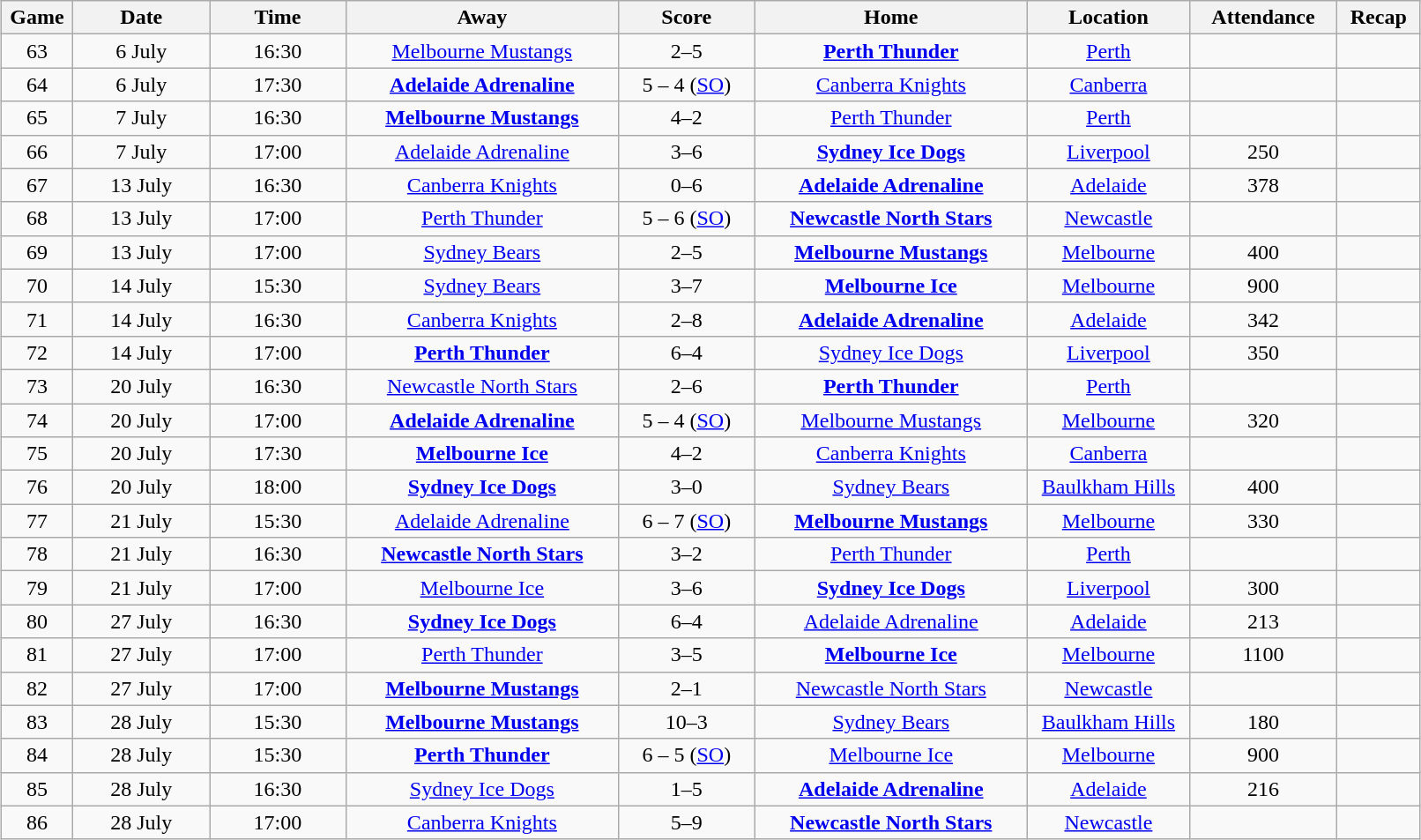<table class="wikitable" width="85%" style="margin: 1em auto 1em auto">
<tr>
<th width="1%">Game</th>
<th width="6%">Date</th>
<th width="6%">Time</th>
<th width="12%">Away</th>
<th width="6%">Score</th>
<th width="12%">Home</th>
<th width="7%">Location</th>
<th width="4%">Attendance</th>
<th width="2%">Recap</th>
</tr>
<tr align="center">
<td>63</td>
<td>6 July</td>
<td>16:30</td>
<td><a href='#'>Melbourne Mustangs</a></td>
<td>2–5</td>
<td><strong><a href='#'>Perth Thunder</a></strong></td>
<td><a href='#'>Perth</a></td>
<td></td>
<td></td>
</tr>
<tr align="center">
<td>64</td>
<td>6 July</td>
<td>17:30</td>
<td><strong><a href='#'>Adelaide Adrenaline</a></strong></td>
<td>5 – 4 (<a href='#'>SO</a>)</td>
<td><a href='#'>Canberra Knights</a></td>
<td><a href='#'>Canberra</a></td>
<td></td>
<td></td>
</tr>
<tr align="center">
<td>65</td>
<td>7 July</td>
<td>16:30</td>
<td><strong><a href='#'>Melbourne Mustangs</a></strong></td>
<td>4–2</td>
<td><a href='#'>Perth Thunder</a></td>
<td><a href='#'>Perth</a></td>
<td></td>
<td></td>
</tr>
<tr align="center">
<td>66</td>
<td>7 July</td>
<td>17:00</td>
<td><a href='#'>Adelaide Adrenaline</a></td>
<td>3–6</td>
<td><strong><a href='#'>Sydney Ice Dogs</a></strong></td>
<td><a href='#'>Liverpool</a></td>
<td>250</td>
<td></td>
</tr>
<tr align="center">
<td>67</td>
<td>13 July</td>
<td>16:30</td>
<td><a href='#'>Canberra Knights</a></td>
<td>0–6</td>
<td><strong><a href='#'>Adelaide Adrenaline</a></strong></td>
<td><a href='#'>Adelaide</a></td>
<td>378</td>
<td></td>
</tr>
<tr align="center">
<td>68</td>
<td>13 July</td>
<td>17:00</td>
<td><a href='#'>Perth Thunder</a></td>
<td>5 – 6 (<a href='#'>SO</a>)</td>
<td><strong><a href='#'>Newcastle North Stars</a></strong></td>
<td><a href='#'>Newcastle</a></td>
<td></td>
<td></td>
</tr>
<tr align="center">
<td>69</td>
<td>13 July</td>
<td>17:00</td>
<td><a href='#'>Sydney Bears</a></td>
<td>2–5</td>
<td><strong><a href='#'>Melbourne Mustangs</a></strong></td>
<td><a href='#'>Melbourne</a></td>
<td>400</td>
<td></td>
</tr>
<tr align="center">
<td>70</td>
<td>14 July</td>
<td>15:30</td>
<td><a href='#'>Sydney Bears</a></td>
<td>3–7</td>
<td><strong><a href='#'>Melbourne Ice</a></strong></td>
<td><a href='#'>Melbourne</a></td>
<td>900</td>
<td></td>
</tr>
<tr align="center">
<td>71</td>
<td>14 July</td>
<td>16:30</td>
<td><a href='#'>Canberra Knights</a></td>
<td>2–8</td>
<td><strong><a href='#'>Adelaide Adrenaline</a></strong></td>
<td><a href='#'>Adelaide</a></td>
<td>342</td>
<td></td>
</tr>
<tr align="center">
<td>72</td>
<td>14 July</td>
<td>17:00</td>
<td><strong><a href='#'>Perth Thunder</a></strong></td>
<td>6–4</td>
<td><a href='#'>Sydney Ice Dogs</a></td>
<td><a href='#'>Liverpool</a></td>
<td>350</td>
<td></td>
</tr>
<tr align="center">
<td>73</td>
<td>20 July</td>
<td>16:30</td>
<td><a href='#'>Newcastle North Stars</a></td>
<td>2–6</td>
<td><strong><a href='#'>Perth Thunder</a></strong></td>
<td><a href='#'>Perth</a></td>
<td></td>
<td></td>
</tr>
<tr align="center">
<td>74</td>
<td>20 July</td>
<td>17:00</td>
<td><strong><a href='#'>Adelaide Adrenaline</a></strong></td>
<td>5 – 4 (<a href='#'>SO</a>)</td>
<td><a href='#'>Melbourne Mustangs</a></td>
<td><a href='#'>Melbourne</a></td>
<td>320</td>
<td></td>
</tr>
<tr align="center">
<td>75</td>
<td>20 July</td>
<td>17:30</td>
<td><strong><a href='#'>Melbourne Ice</a></strong></td>
<td>4–2</td>
<td><a href='#'>Canberra Knights</a></td>
<td><a href='#'>Canberra</a></td>
<td></td>
<td></td>
</tr>
<tr align="center">
<td>76</td>
<td>20 July</td>
<td>18:00</td>
<td><strong><a href='#'>Sydney Ice Dogs</a></strong></td>
<td>3–0</td>
<td><a href='#'>Sydney Bears</a></td>
<td><a href='#'>Baulkham Hills</a></td>
<td>400</td>
<td></td>
</tr>
<tr align="center">
<td>77</td>
<td>21 July</td>
<td>15:30</td>
<td><a href='#'>Adelaide Adrenaline</a></td>
<td>6 – 7 (<a href='#'>SO</a>)</td>
<td><strong><a href='#'>Melbourne Mustangs</a></strong></td>
<td><a href='#'>Melbourne</a></td>
<td>330</td>
<td></td>
</tr>
<tr align="center">
<td>78</td>
<td>21 July</td>
<td>16:30</td>
<td><strong><a href='#'>Newcastle North Stars</a></strong></td>
<td>3–2</td>
<td><a href='#'>Perth Thunder</a></td>
<td><a href='#'>Perth</a></td>
<td></td>
<td></td>
</tr>
<tr align="center">
<td>79</td>
<td>21 July</td>
<td>17:00</td>
<td><a href='#'>Melbourne Ice</a></td>
<td>3–6</td>
<td><strong><a href='#'>Sydney Ice Dogs</a></strong></td>
<td><a href='#'>Liverpool</a></td>
<td>300</td>
<td></td>
</tr>
<tr align="center">
<td>80</td>
<td>27 July</td>
<td>16:30</td>
<td><strong><a href='#'>Sydney Ice Dogs</a></strong></td>
<td>6–4</td>
<td><a href='#'>Adelaide Adrenaline</a></td>
<td><a href='#'>Adelaide</a></td>
<td>213</td>
<td></td>
</tr>
<tr align="center">
<td>81</td>
<td>27 July</td>
<td>17:00</td>
<td><a href='#'>Perth Thunder</a></td>
<td>3–5</td>
<td><strong><a href='#'>Melbourne Ice</a></strong></td>
<td><a href='#'>Melbourne</a></td>
<td>1100</td>
<td></td>
</tr>
<tr align="center">
<td>82</td>
<td>27 July</td>
<td>17:00</td>
<td><strong><a href='#'>Melbourne Mustangs</a></strong></td>
<td>2–1</td>
<td><a href='#'>Newcastle North Stars</a></td>
<td><a href='#'>Newcastle</a></td>
<td></td>
<td></td>
</tr>
<tr align="center">
<td>83</td>
<td>28 July</td>
<td>15:30</td>
<td><strong><a href='#'>Melbourne Mustangs</a></strong></td>
<td>10–3</td>
<td><a href='#'>Sydney Bears</a></td>
<td><a href='#'>Baulkham Hills</a></td>
<td>180</td>
<td></td>
</tr>
<tr align="center">
<td>84</td>
<td>28 July</td>
<td>15:30</td>
<td><strong><a href='#'>Perth Thunder</a></strong></td>
<td>6 – 5 (<a href='#'>SO</a>)</td>
<td><a href='#'>Melbourne Ice</a></td>
<td><a href='#'>Melbourne</a></td>
<td>900</td>
<td></td>
</tr>
<tr align="center">
<td>85</td>
<td>28 July</td>
<td>16:30</td>
<td><a href='#'>Sydney Ice Dogs</a></td>
<td>1–5</td>
<td><strong><a href='#'>Adelaide Adrenaline</a></strong></td>
<td><a href='#'>Adelaide</a></td>
<td>216</td>
<td></td>
</tr>
<tr align="center">
<td>86</td>
<td>28 July</td>
<td>17:00</td>
<td><a href='#'>Canberra Knights</a></td>
<td>5–9</td>
<td><strong><a href='#'>Newcastle North Stars</a></strong></td>
<td><a href='#'>Newcastle</a></td>
<td></td>
<td></td>
</tr>
</table>
